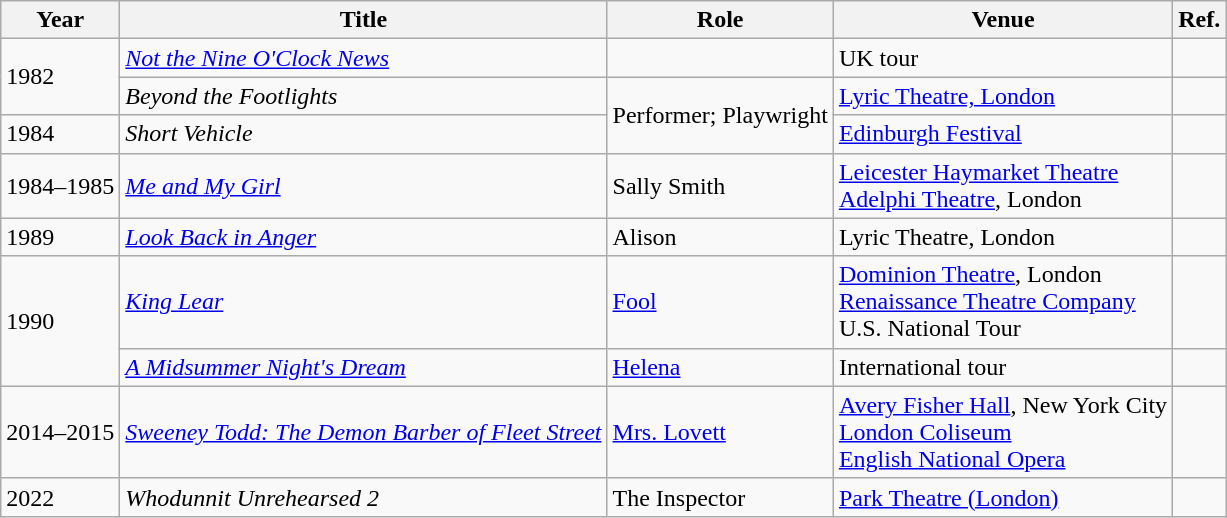<table class="wikitable sortable">
<tr>
<th>Year</th>
<th>Title</th>
<th>Role</th>
<th>Venue</th>
<th>Ref.</th>
</tr>
<tr>
<td rowspan=2>1982</td>
<td><em><a href='#'>Not the Nine O'Clock News</a></em></td>
<td></td>
<td>UK tour</td>
<td></td>
</tr>
<tr>
<td><em>Beyond the Footlights</em></td>
<td rowspan=2>Performer; Playwright</td>
<td><a href='#'>Lyric Theatre, London</a></td>
<td></td>
</tr>
<tr>
<td>1984</td>
<td><em>Short Vehicle</em></td>
<td><a href='#'>Edinburgh Festival</a></td>
<td></td>
</tr>
<tr>
<td>1984–1985</td>
<td><em><a href='#'>Me and My Girl</a></em></td>
<td>Sally Smith</td>
<td><a href='#'>Leicester Haymarket Theatre</a><br><a href='#'>Adelphi Theatre</a>, London</td>
<td></td>
</tr>
<tr>
<td>1989</td>
<td><em><a href='#'>Look Back in Anger</a></em></td>
<td>Alison</td>
<td>Lyric Theatre, London</td>
<td></td>
</tr>
<tr>
<td rowspan=2>1990</td>
<td><em><a href='#'>King Lear</a></em></td>
<td><a href='#'>Fool</a></td>
<td><a href='#'>Dominion Theatre</a>, London<br><a href='#'>Renaissance Theatre Company</a><br>U.S. National Tour</td>
<td></td>
</tr>
<tr>
<td><em><a href='#'>A Midsummer Night's Dream</a></em></td>
<td><a href='#'>Helena</a></td>
<td>International tour</td>
<td></td>
</tr>
<tr>
<td>2014–2015</td>
<td><em><a href='#'>Sweeney Todd: The Demon Barber of Fleet Street</a></em></td>
<td><a href='#'>Mrs. Lovett</a></td>
<td><a href='#'>Avery Fisher Hall</a>, New York City<br><a href='#'>London Coliseum</a><br><a href='#'>English National Opera</a></td>
<td></td>
</tr>
<tr>
<td>2022</td>
<td><em>Whodunnit Unrehearsed 2</em></td>
<td>The Inspector</td>
<td><a href='#'>Park Theatre (London)</a></td>
<td></td>
</tr>
</table>
